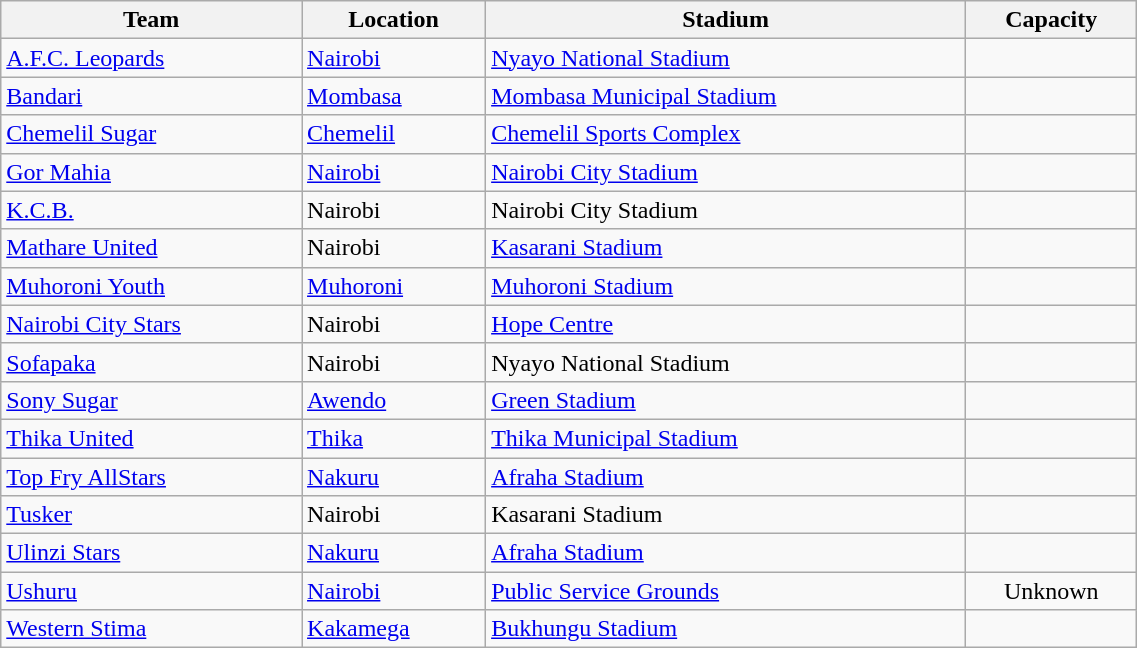<table class="wikitable sortable" style="text-align: left; width: 60%;">
<tr>
<th>Team</th>
<th>Location</th>
<th>Stadium</th>
<th>Capacity</th>
</tr>
<tr>
<td><a href='#'>A.F.C. Leopards</a></td>
<td><a href='#'>Nairobi</a></td>
<td><a href='#'>Nyayo National Stadium</a></td>
<td align="center"></td>
</tr>
<tr>
<td><a href='#'>Bandari</a></td>
<td><a href='#'>Mombasa</a></td>
<td><a href='#'>Mombasa Municipal Stadium</a></td>
<td align="center"></td>
</tr>
<tr>
<td><a href='#'>Chemelil Sugar</a></td>
<td><a href='#'>Chemelil</a></td>
<td><a href='#'>Chemelil Sports Complex</a></td>
<td align="center"></td>
</tr>
<tr>
<td><a href='#'>Gor Mahia</a></td>
<td><a href='#'>Nairobi</a></td>
<td><a href='#'>Nairobi City Stadium</a></td>
<td align="center"></td>
</tr>
<tr>
<td><a href='#'>K.C.B.</a></td>
<td>Nairobi</td>
<td>Nairobi City Stadium</td>
<td align="center"></td>
</tr>
<tr>
<td><a href='#'>Mathare United</a></td>
<td>Nairobi</td>
<td><a href='#'>Kasarani Stadium</a></td>
<td align="center"></td>
</tr>
<tr>
<td><a href='#'>Muhoroni Youth</a></td>
<td><a href='#'>Muhoroni</a></td>
<td><a href='#'>Muhoroni Stadium</a></td>
<td align="center"></td>
</tr>
<tr>
<td><a href='#'>Nairobi City Stars</a></td>
<td>Nairobi</td>
<td><a href='#'>Hope Centre</a></td>
<td align="center"></td>
</tr>
<tr>
<td><a href='#'>Sofapaka</a></td>
<td>Nairobi</td>
<td>Nyayo National Stadium</td>
<td align="center"></td>
</tr>
<tr>
<td><a href='#'>Sony Sugar</a></td>
<td><a href='#'>Awendo</a></td>
<td><a href='#'>Green Stadium</a></td>
<td align="center"></td>
</tr>
<tr>
<td><a href='#'>Thika United</a></td>
<td><a href='#'>Thika</a></td>
<td><a href='#'>Thika Municipal Stadium</a></td>
<td align="center"></td>
</tr>
<tr>
<td><a href='#'>Top Fry AllStars</a></td>
<td><a href='#'>Nakuru</a></td>
<td><a href='#'>Afraha Stadium</a></td>
<td align="center"></td>
</tr>
<tr>
<td><a href='#'>Tusker</a></td>
<td>Nairobi</td>
<td>Kasarani Stadium</td>
<td align="center"></td>
</tr>
<tr>
<td><a href='#'>Ulinzi Stars</a></td>
<td><a href='#'>Nakuru</a></td>
<td><a href='#'>Afraha Stadium</a></td>
<td align="center"></td>
</tr>
<tr>
<td><a href='#'>Ushuru</a></td>
<td><a href='#'>Nairobi</a></td>
<td><a href='#'>Public Service Grounds</a></td>
<td align="center">Unknown</td>
</tr>
<tr>
<td><a href='#'>Western Stima</a></td>
<td><a href='#'>Kakamega</a></td>
<td><a href='#'>Bukhungu Stadium</a></td>
<td align="center"></td>
</tr>
</table>
